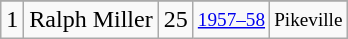<table class="wikitable">
<tr>
</tr>
<tr>
<td>1</td>
<td>Ralph Miller</td>
<td>25</td>
<td style="font-size:80%;"><a href='#'>1957–58</a></td>
<td style="font-size:80%;">Pikeville</td>
</tr>
</table>
